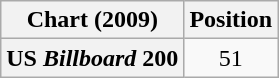<table class="wikitable plainrowheaders">
<tr>
<th>Chart (2009)</th>
<th>Position</th>
</tr>
<tr>
<th scope="row">US <em>Billboard</em> 200</th>
<td style="text-align:center;">51</td>
</tr>
</table>
